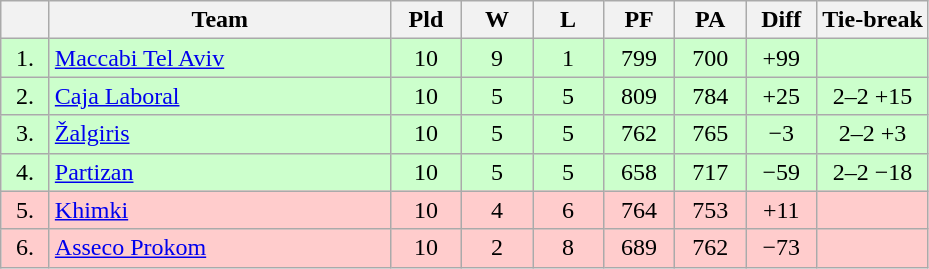<table class="wikitable" style="text-align:center">
<tr>
<th width=25></th>
<th width=220>Team</th>
<th width=40>Pld</th>
<th width=40>W</th>
<th width=40>L</th>
<th width=40>PF</th>
<th width=40>PA</th>
<th width=40>Diff</th>
<th>Tie-break</th>
</tr>
<tr style="background:#ccffcc;">
<td>1.</td>
<td align=left> <a href='#'>Maccabi Tel Aviv</a></td>
<td>10</td>
<td>9</td>
<td>1</td>
<td>799</td>
<td>700</td>
<td>+99</td>
<td></td>
</tr>
<tr style="background:#ccffcc;">
<td>2.</td>
<td align=left> <a href='#'>Caja Laboral</a></td>
<td>10</td>
<td>5</td>
<td>5</td>
<td>809</td>
<td>784</td>
<td>+25</td>
<td>2–2 +15</td>
</tr>
<tr style="background:#ccffcc;">
<td>3.</td>
<td align=left> <a href='#'>Žalgiris</a></td>
<td>10</td>
<td>5</td>
<td>5</td>
<td>762</td>
<td>765</td>
<td>−3</td>
<td>2–2 +3</td>
</tr>
<tr style="background:#ccffcc;">
<td>4.</td>
<td align=left> <a href='#'>Partizan</a></td>
<td>10</td>
<td>5</td>
<td>5</td>
<td>658</td>
<td>717</td>
<td>−59</td>
<td>2–2 −18</td>
</tr>
<tr style="background:#fcc;">
<td>5.</td>
<td align=left> <a href='#'>Khimki</a></td>
<td>10</td>
<td>4</td>
<td>6</td>
<td>764</td>
<td>753</td>
<td>+11</td>
<td></td>
</tr>
<tr style="background:#fcc;">
<td>6.</td>
<td align=left> <a href='#'>Asseco Prokom</a></td>
<td>10</td>
<td>2</td>
<td>8</td>
<td>689</td>
<td>762</td>
<td>−73</td>
<td></td>
</tr>
</table>
